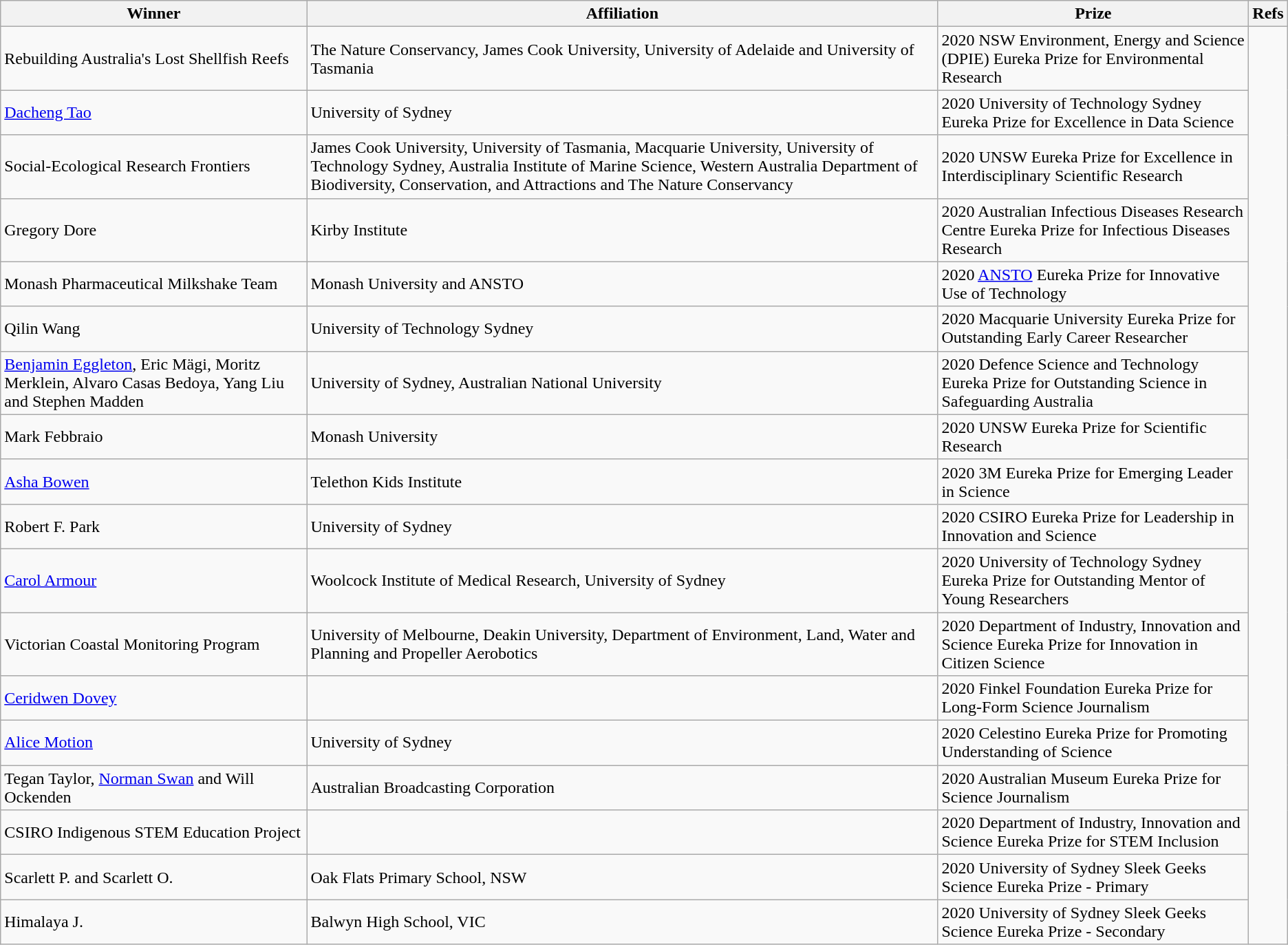<table class="wikitable">
<tr>
<th>Winner</th>
<th>Affiliation</th>
<th>Prize</th>
<th>Refs</th>
</tr>
<tr>
<td>Rebuilding Australia's Lost Shellfish Reefs</td>
<td>The Nature Conservancy, James Cook University, University of Adelaide and University of Tasmania</td>
<td>2020 NSW Environment, Energy and Science (DPIE) Eureka Prize for Environmental Research</td>
<td rowspan="18"></td>
</tr>
<tr>
<td><a href='#'>Dacheng Tao</a></td>
<td>University of Sydney</td>
<td>2020 University of Technology Sydney Eureka Prize for Excellence in Data Science</td>
</tr>
<tr>
<td>Social-Ecological Research Frontiers</td>
<td>James Cook University, University of Tasmania, Macquarie University, University of Technology Sydney, Australia Institute of Marine Science, Western Australia Department of Biodiversity, Conservation, and Attractions and The Nature Conservancy</td>
<td>2020 UNSW Eureka Prize for Excellence in Interdisciplinary Scientific Research</td>
</tr>
<tr>
<td>Gregory Dore</td>
<td>Kirby Institute</td>
<td>2020 Australian Infectious Diseases Research Centre Eureka Prize for Infectious Diseases Research</td>
</tr>
<tr>
<td>Monash Pharmaceutical Milkshake Team</td>
<td>Monash University and ANSTO</td>
<td>2020 <a href='#'>ANSTO</a> Eureka Prize for Innovative Use of Technology</td>
</tr>
<tr>
<td>Qilin Wang</td>
<td>University of Technology Sydney</td>
<td>2020 Macquarie University Eureka Prize for Outstanding Early Career Researcher</td>
</tr>
<tr>
<td><a href='#'>Benjamin Eggleton</a>, Eric Mägi, Moritz Merklein, Alvaro Casas Bedoya, Yang Liu and Stephen Madden</td>
<td>University of Sydney, Australian National University</td>
<td>2020 Defence Science and Technology Eureka Prize for Outstanding Science in Safeguarding Australia</td>
</tr>
<tr>
<td>Mark Febbraio</td>
<td>Monash University</td>
<td>2020 UNSW Eureka Prize for Scientific Research</td>
</tr>
<tr>
<td><a href='#'>Asha Bowen</a></td>
<td>Telethon Kids Institute</td>
<td>2020 3M Eureka Prize for Emerging Leader in Science</td>
</tr>
<tr>
<td>Robert F. Park</td>
<td>University of Sydney</td>
<td>2020 CSIRO Eureka Prize for Leadership in Innovation and Science</td>
</tr>
<tr>
<td><a href='#'>Carol Armour</a></td>
<td>Woolcock Institute of Medical Research, University of Sydney</td>
<td>2020 University of Technology Sydney Eureka Prize for Outstanding Mentor of Young Researchers</td>
</tr>
<tr>
<td>Victorian Coastal Monitoring Program</td>
<td>University of Melbourne, Deakin University, Department of Environment, Land, Water and Planning and Propeller Aerobotics</td>
<td>2020 Department of Industry, Innovation and Science Eureka Prize for Innovation in Citizen Science</td>
</tr>
<tr>
<td><a href='#'>Ceridwen Dovey</a></td>
<td></td>
<td>2020 Finkel Foundation Eureka Prize for Long-Form Science Journalism</td>
</tr>
<tr>
<td><a href='#'>Alice Motion</a></td>
<td>University of Sydney</td>
<td>2020 Celestino Eureka Prize for Promoting Understanding of Science</td>
</tr>
<tr>
<td>Tegan Taylor, <a href='#'>Norman Swan</a> and Will Ockenden</td>
<td>Australian Broadcasting Corporation</td>
<td>2020 Australian Museum Eureka Prize for Science Journalism</td>
</tr>
<tr>
<td>CSIRO Indigenous STEM Education Project</td>
<td></td>
<td>2020 Department of Industry, Innovation and Science Eureka Prize for STEM Inclusion</td>
</tr>
<tr>
<td>Scarlett P. and Scarlett O.</td>
<td>Oak Flats Primary School, NSW</td>
<td>2020 University of Sydney Sleek Geeks Science Eureka Prize - Primary</td>
</tr>
<tr>
<td>Himalaya J.</td>
<td>Balwyn High School, VIC</td>
<td>2020 University of Sydney Sleek Geeks Science Eureka Prize - Secondary</td>
</tr>
</table>
